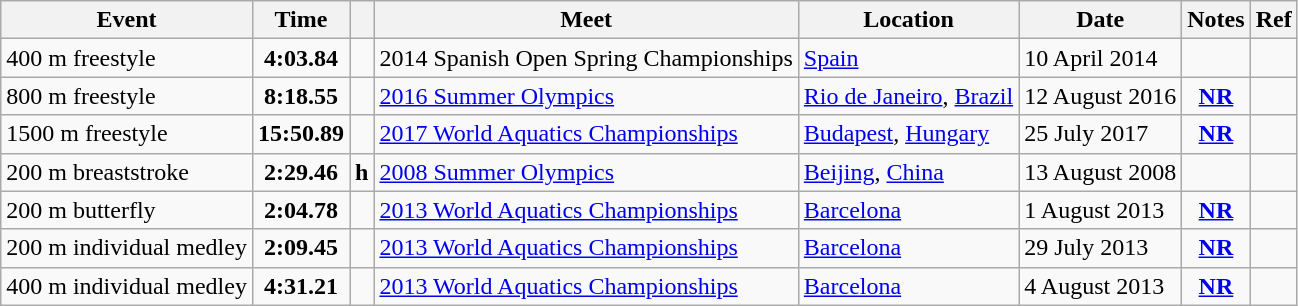<table class="wikitable">
<tr>
<th>Event</th>
<th>Time</th>
<th></th>
<th>Meet</th>
<th>Location</th>
<th>Date</th>
<th>Notes</th>
<th>Ref</th>
</tr>
<tr>
<td>400 m freestyle</td>
<td style="text-align:center;"><strong>4:03.84</strong></td>
<td></td>
<td>2014 Spanish Open Spring Championships</td>
<td><a href='#'>Spain</a></td>
<td>10 April 2014</td>
<td style="text-align:center;"></td>
<td style="text-align:center;"></td>
</tr>
<tr>
<td>800 m freestyle</td>
<td style="text-align:center;"><strong>8:18.55</strong></td>
<td></td>
<td><a href='#'>2016 Summer Olympics</a></td>
<td><a href='#'>Rio de Janeiro</a>, <a href='#'>Brazil</a></td>
<td>12 August 2016</td>
<td style="text-align:center;"><strong><a href='#'>NR</a></strong></td>
<td style="text-align:center;"></td>
</tr>
<tr>
<td>1500 m freestyle</td>
<td style="text-align:center;"><strong>15:50.89</strong></td>
<td></td>
<td><a href='#'>2017 World Aquatics Championships</a></td>
<td><a href='#'>Budapest</a>, <a href='#'>Hungary</a></td>
<td>25 July 2017</td>
<td style="text-align:center;"><strong><a href='#'>NR</a></strong></td>
<td style="text-align:center;"></td>
</tr>
<tr>
<td>200 m breaststroke</td>
<td style="text-align:center;"><strong>2:29.46</strong></td>
<td><strong>h</strong></td>
<td><a href='#'>2008 Summer Olympics</a></td>
<td><a href='#'>Beijing</a>, <a href='#'>China</a></td>
<td>13 August 2008</td>
<td style="text-align:center;"></td>
<td style="text-align:center;"></td>
</tr>
<tr>
<td>200 m butterfly</td>
<td style="text-align:center;"><strong>2:04.78</strong></td>
<td></td>
<td><a href='#'>2013 World Aquatics Championships</a></td>
<td><a href='#'>Barcelona</a></td>
<td>1 August 2013</td>
<td style="text-align:center;"><strong><a href='#'>NR</a></strong></td>
<td style="text-align:center;"></td>
</tr>
<tr>
<td>200 m individual medley</td>
<td style="text-align:center;"><strong>2:09.45</strong></td>
<td></td>
<td><a href='#'>2013 World Aquatics Championships</a></td>
<td><a href='#'>Barcelona</a></td>
<td>29 July 2013</td>
<td style="text-align:center;"><strong><a href='#'>NR</a></strong></td>
<td style="text-align:center;"></td>
</tr>
<tr>
<td>400 m individual medley</td>
<td style="text-align:center;"><strong>4:31.21</strong></td>
<td></td>
<td><a href='#'>2013 World Aquatics Championships</a></td>
<td><a href='#'>Barcelona</a></td>
<td>4 August 2013</td>
<td style="text-align:center;"><strong><a href='#'>NR</a></strong></td>
<td style="text-align:center;"></td>
</tr>
</table>
